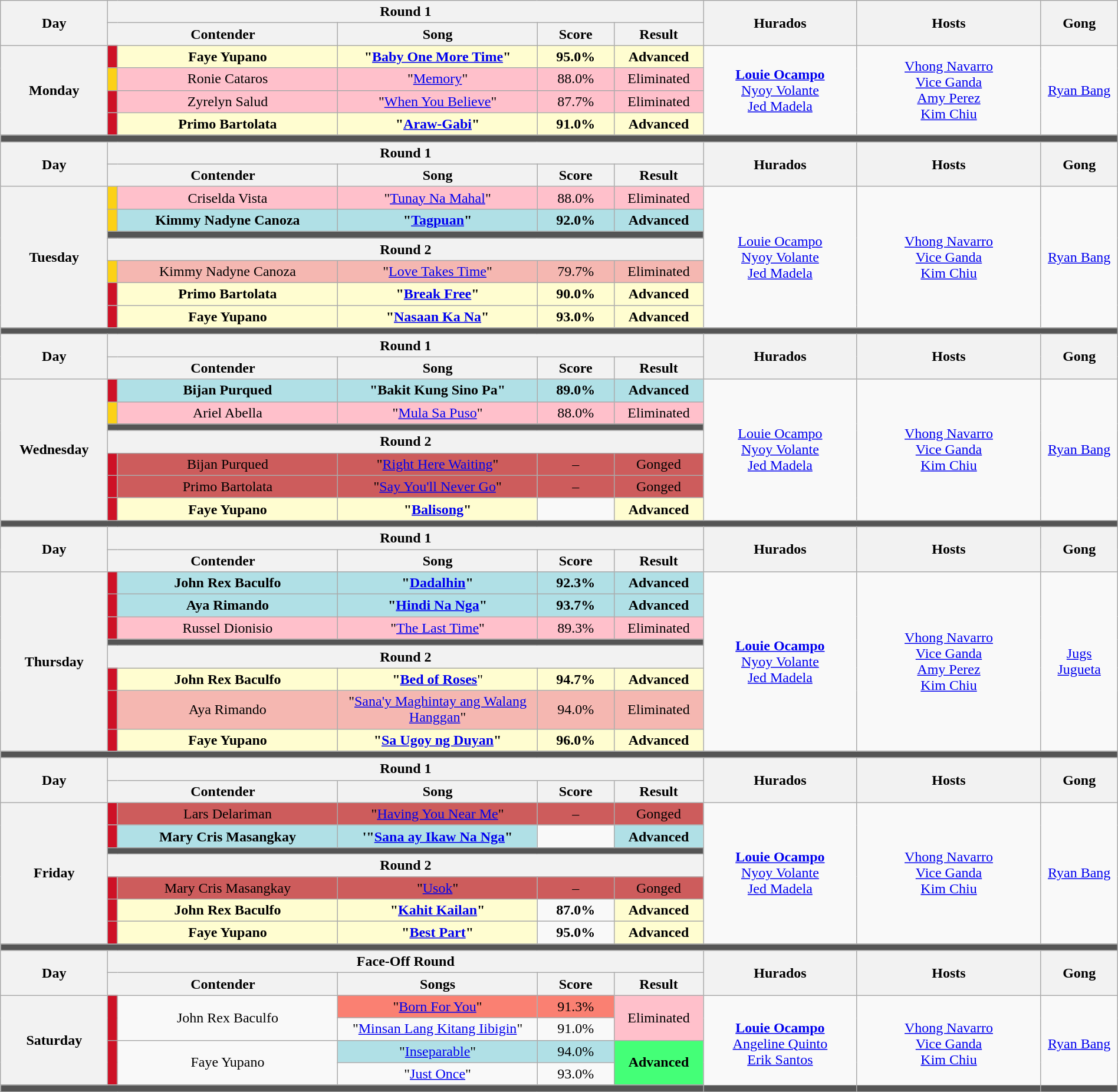<table class="wikitable mw-collapsible mw-collapsed" style="text-align:center; width:100%;">
<tr>
<th rowspan="2" width="07%">Day</th>
<th colspan="5">Round 1</th>
<th rowspan="2" width="10%">Hurados</th>
<th rowspan="2" width="12%">Hosts</th>
<th rowspan="2" width="05%">Gong</th>
</tr>
<tr>
<th width="15%"  colspan=2>Contender</th>
<th width="13%">Song</th>
<th width="05%">Score</th>
<th width="05%">Result</th>
</tr>
<tr>
<th rowspan="4">Monday<br><small></small></th>
<th style="background-color:#CE1126;"></th>
<td style="background:#FFFDD0;"><strong>Faye Yupano</strong></td>
<td style="background:#FFFDD0;"><strong>"<a href='#'>Baby One More Time</a>"</strong></td>
<td style="background:#FFFDD0;"><strong>95.0%</strong></td>
<td style="background:#FFFDD0;"><strong>Advanced</strong></td>
<td rowspan="4"><strong><a href='#'>Louie Ocampo</a></strong><br><a href='#'>Nyoy Volante</a><br><a href='#'>Jed Madela</a></td>
<td rowspan="4"><a href='#'>Vhong Navarro</a><br><a href='#'>Vice Ganda</a><br><a href='#'>Amy Perez</a><br><a href='#'>Kim Chiu</a></td>
<td rowspan="4"><a href='#'>Ryan Bang</a></td>
</tr>
<tr>
<th style="background-color:#FCD116;"></th>
<td style="background:pink;">Ronie Cataros</td>
<td style="background:pink;">"<a href='#'>Memory</a>"</td>
<td style="background:pink;">88.0%</td>
<td style="background:pink;">Eliminated</td>
</tr>
<tr>
<th style="background-color:#CE1126;"></th>
<td style="background:pink;">Zyrelyn Salud</td>
<td style="background:pink;">"<a href='#'>When You Believe</a>"</td>
<td style="background:pink;">87.7%</td>
<td style="background:pink;">Eliminated</td>
</tr>
<tr>
<th style="background-color:#CE1126;"></th>
<td style="background:#FFFDD0;"><strong>Primo Bartolata</strong></td>
<td style="background:#FFFDD0;"><strong>"<a href='#'>Araw-Gabi</a>"</strong></td>
<td style="background:#FFFDD0;"><strong>91.0%</strong></td>
<td style="background:#FFFDD0;"><strong>Advanced</strong></td>
</tr>
<tr>
<th colspan="12" style="background:#555;"></th>
</tr>
<tr>
<th rowspan="2" width="07%">Day</th>
<th colspan="5">Round 1</th>
<th rowspan="2" width="10%">Hurados</th>
<th rowspan="2" width="12%">Hosts</th>
<th rowspan="2" width="05%">Gong</th>
</tr>
<tr>
<th width="15%"  colspan=2>Contender</th>
<th width="13%">Song</th>
<th width="05%">Score</th>
<th width="05%">Result</th>
</tr>
<tr>
<th rowspan="7">Tuesday<br><small></small></th>
<th style="background-color:#FCD116;"></th>
<td style="background:pink;">Criselda Vista</td>
<td style="background:pink;">"<a href='#'>Tunay Na Mahal</a>"</td>
<td style="background:pink;">88.0%</td>
<td style="background:pink;">Eliminated</td>
<td rowspan="7"><a href='#'>Louie Ocampo</a><br><a href='#'>Nyoy Volante</a><br><a href='#'>Jed Madela</a></td>
<td rowspan="7"><a href='#'>Vhong Navarro</a><br><a href='#'>Vice Ganda</a><br><a href='#'>Kim Chiu</a></td>
<td rowspan="7"><a href='#'>Ryan Bang</a></td>
</tr>
<tr>
<th style="background-color:#FCD116;"></th>
<td style="background:#B0E0E6;"><strong>Kimmy Nadyne Canoza</strong></td>
<td style="background:#B0E0E6;"><strong>"<a href='#'>Tagpuan</a>"</strong></td>
<td style="background:#B0E0E6;"><strong>92.0%</strong></td>
<td style="background:#B0E0E6;"><strong>Advanced</strong></td>
</tr>
<tr>
<th colspan="5" style="background:#555;"></th>
</tr>
<tr>
<th colspan="5">Round 2</th>
</tr>
<tr>
<th style="background-color:#FCD116;"></th>
<td style="background:#F5B7B1;">Kimmy Nadyne Canoza</td>
<td style="background:#F5B7B1;">"<a href='#'>Love Takes Time</a>"</td>
<td style="background:#F5B7B1;">79.7%</td>
<td style="background:#F5B7B1;">Eliminated</td>
</tr>
<tr>
<th style="background-color:#CE1126;"></th>
<td style="background:#FFFDD0;"><strong>Primo Bartolata</strong></td>
<td style="background:#FFFDD0;"><strong>"<a href='#'>Break Free</a>"</strong></td>
<td style="background:#FFFDD0;"><strong>90.0%</strong></td>
<td style="background:#FFFDD0;"><strong>Advanced</strong></td>
</tr>
<tr>
<th style="background-color:#CE1126;"></th>
<td style="background:#FFFDD0;"><strong>Faye Yupano</strong></td>
<td style="background:#FFFDD0;"><strong>"<a href='#'>Nasaan Ka Na</a>"</strong></td>
<td style="background:#FFFDD0;"><strong>93.0%</strong></td>
<td style="background:#FFFDD0;"><strong>Advanced</strong></td>
</tr>
<tr>
<th colspan="12" style="background:#555;"></th>
</tr>
<tr>
<th rowspan="2" width="07%">Day</th>
<th colspan="5">Round 1</th>
<th rowspan="2" width="10%">Hurados</th>
<th rowspan="2" width="12%">Hosts</th>
<th rowspan="2" width="05%">Gong</th>
</tr>
<tr>
<th width="15%"  colspan=2>Contender</th>
<th width="13%">Song</th>
<th width="05%">Score</th>
<th width="05%">Result</th>
</tr>
<tr>
<th rowspan="7">Wednesday<br><small></small></th>
<th style="background-color:#CE1126;"></th>
<td style="background:#B0E0E6;"><strong>Bijan Purqued</strong></td>
<td style="background:#B0E0E6;"><strong>"Bakit Kung Sino Pa"</strong></td>
<td style="background:#B0E0E6;"><strong>89.0%</strong></td>
<td style="background:#B0E0E6;"><strong>Advanced</strong></td>
<td rowspan="7"><a href='#'>Louie Ocampo</a><br><a href='#'>Nyoy Volante</a><br><a href='#'>Jed Madela</a></td>
<td rowspan="7"><a href='#'>Vhong Navarro</a><br><a href='#'>Vice Ganda</a><br><a href='#'>Kim Chiu</a></td>
<td rowspan="7"><a href='#'>Ryan Bang</a></td>
</tr>
<tr>
<th style="background-color:#FCD116;"></th>
<td style="background:pink;">Ariel Abella</td>
<td style="background:pink;">"<a href='#'>Mula Sa Puso</a>"</td>
<td style="background:pink;">88.0%</td>
<td style="background:pink;">Eliminated</td>
</tr>
<tr>
<th colspan="5" style="background:#555;"></th>
</tr>
<tr>
<th colspan="5">Round 2</th>
</tr>
<tr>
<th style="background-color:#CE1126;"></th>
<td style="background:#CD5C5C;">Bijan Purqued</td>
<td style="background:#CD5C5C;">"<a href='#'>Right Here Waiting</a>"</td>
<td style="background:#CD5C5C;">–</td>
<td style="background:#CD5C5C;">Gonged</td>
</tr>
<tr>
<th style="background-color:#CE1126;"></th>
<td style="background:#CD5C5C;">Primo Bartolata</td>
<td style="background:#CD5C5C;">"<a href='#'>Say You'll Never Go</a>"</td>
<td style="background:#CD5C5C;">–</td>
<td style="background:#CD5C5C;">Gonged</td>
</tr>
<tr>
<th style="background-color:#CE1126;"></th>
<td style="background:#FFFDD0;"><strong>Faye Yupano</strong></td>
<td style="background:#FFFDD0;"><strong>"<a href='#'>Balisong</a>"</strong></td>
<td></td>
<td style="background:#FFFDD0;"><strong>Advanced</strong></td>
</tr>
<tr>
<th colspan="10" style="background:#555;"></th>
</tr>
<tr>
<th rowspan="2" width="07%">Day</th>
<th colspan="5">Round 1</th>
<th rowspan="2" width="10%">Hurados</th>
<th rowspan="2" width="12%">Hosts</th>
<th rowspan="2" width="05%">Gong</th>
</tr>
<tr>
<th width="15%"  colspan=2>Contender</th>
<th width="13%">Song</th>
<th width="05%">Score</th>
<th width="05%">Result</th>
</tr>
<tr>
<th rowspan="8">Thursday<br><small></small></th>
<th style="background-color:#CE1126;"></th>
<td style="background:#B0E0E6;"><strong>John Rex Baculfo</strong></td>
<td style="background:#B0E0E6;"><strong>"<a href='#'>Dadalhin</a>"</strong></td>
<td style="background:#B0E0E6;"><strong>92.3%</strong></td>
<td style="background:#B0E0E6;"><strong>Advanced</strong></td>
<td rowspan="8"><strong><a href='#'>Louie Ocampo</a></strong><br><a href='#'>Nyoy Volante</a><br><a href='#'>Jed Madela</a></td>
<td rowspan="8"><a href='#'>Vhong Navarro</a><br><a href='#'>Vice Ganda</a><br><a href='#'>Amy Perez</a><br><a href='#'>Kim Chiu</a></td>
<td rowspan="8"><a href='#'>Jugs Jugueta</a></td>
</tr>
<tr>
<th style="background-color:#CE1126;"></th>
<td style="background:#B0E0E6;"><strong>Aya Rimando</strong></td>
<td style="background:#B0E0E6;"><strong>"<a href='#'>Hindi Na Nga</a>"</strong></td>
<td style="background:#B0E0E6;"><strong>93.7%</strong></td>
<td style="background:#B0E0E6;"><strong>Advanced</strong></td>
</tr>
<tr>
<th style="background-color:#CE1126;"></th>
<td style="background:pink;">Russel Dionisio</td>
<td style="background:pink;">"<a href='#'>The Last Time</a>"</td>
<td style="background:pink;">89.3%</td>
<td style="background:pink;">Eliminated</td>
</tr>
<tr>
<th colspan="5" style="background:#555;"></th>
</tr>
<tr>
<th colspan="5">Round 2</th>
</tr>
<tr>
<th style="background-color:#CE1126;"></th>
<td style="background:#FFFDD0;"><strong>John Rex Baculfo</strong></td>
<td style="background:#FFFDD0;"><strong>"<a href='#'>Bed of Roses</a></strong>"</td>
<td style="background:#FFFDD0;"><strong>94.7%</strong></td>
<td style="background:#FFFDD0;"><strong>Advanced</strong></td>
</tr>
<tr>
<th style="background-color:#CE1126;"></th>
<td style="background:#F5B7B1;">Aya Rimando</td>
<td style="background:#F5B7B1;">"<a href='#'>Sana'y Maghintay ang Walang Hanggan</a>"</td>
<td style="background:#F5B7B1;">94.0%</td>
<td style="background:#F5B7B1;">Eliminated</td>
</tr>
<tr>
<th style="background-color:#CE1126;"></th>
<td style="background:#FFFDD0;"><strong>Faye Yupano</strong></td>
<td style="background:#FFFDD0;"><strong>"<a href='#'>Sa Ugoy ng Duyan</a>"</strong></td>
<td style="background:#FFFDD0;"><strong>96.0%</strong></td>
<td style="background:#FFFDD0;"><strong>Advanced</strong></td>
</tr>
<tr>
<th colspan="10" style="background:#555;"></th>
</tr>
<tr>
<th rowspan="2" width="07%">Day</th>
<th colspan="5">Round 1</th>
<th rowspan="2" width="10%">Hurados</th>
<th rowspan="2" width="12%">Hosts</th>
<th rowspan="2" width="05%">Gong</th>
</tr>
<tr>
<th width="15%"  colspan=2>Contender</th>
<th width="13%">Song</th>
<th width="05%">Score</th>
<th width="05%">Result</th>
</tr>
<tr>
<th rowspan="7">Friday<br><small></small></th>
<th style="background-color:#CE1126;"></th>
<td style="background:#CD5C5C;">Lars Delariman</td>
<td style="background:#CD5C5C;">"<a href='#'>Having You Near Me</a>"</td>
<td style="background:#CD5C5C;">–</td>
<td style="background:#CD5C5C;">Gonged</td>
<td rowspan="7"><strong><a href='#'>Louie Ocampo</a></strong><br><a href='#'>Nyoy Volante</a><br><a href='#'>Jed Madela</a></td>
<td rowspan="7"><a href='#'>Vhong Navarro</a><br><a href='#'>Vice Ganda</a><br><a href='#'>Kim Chiu</a></td>
<td rowspan="7"><a href='#'>Ryan Bang</a></td>
</tr>
<tr>
<th style="background-color:#CE1126;"></th>
<td style="background:#B0E0E6;"><strong>Mary Cris Masangkay</strong></td>
<td style="background:#B0E0E6;"><strong>'"<a href='#'>Sana ay Ikaw Na Nga</a>"</strong></td>
<td></td>
<td style="background:#B0E0E6;"><strong>Advanced</strong></td>
</tr>
<tr>
<th colspan="5" style="background:#555;"></th>
</tr>
<tr>
<th colspan="5">Round 2</th>
</tr>
<tr>
<th style="background-color:#CE1126;"></th>
<td style="background:#CD5C5C;">Mary Cris Masangkay</td>
<td style="background:#CD5C5C;">"<a href='#'>Usok</a>"</td>
<td style="background:#CD5C5C;">–</td>
<td style="background:#CD5C5C;">Gonged</td>
</tr>
<tr>
<th style="background-color:#CE1126;"></th>
<td style="background:#FFFDD0;"><strong>John Rex Baculfo</strong></td>
<td style="background:#FFFDD0;"><strong>"<a href='#'>Kahit Kailan</a>"</strong></td>
<td><strong>87.0%</strong></td>
<td style="background:#FFFDD0;"><strong>Advanced</strong></td>
</tr>
<tr>
<th style="background-color:#CE1126;"></th>
<td style="background:#FFFDD0;"><strong>Faye Yupano</strong></td>
<td style="background:#FFFDD0;"><strong>"<a href='#'>Best Part</a>"</strong></td>
<td><strong>95.0%</strong></td>
<td style="background:#FFFDD0;"><strong>Advanced</strong></td>
</tr>
<tr>
<th colspan="10" style="background:#555;"></th>
</tr>
<tr>
<th rowspan="2" width="07%">Day</th>
<th colspan="5">Face-Off Round</th>
<th rowspan="2" width="10%">Hurados</th>
<th rowspan="2" width="12%">Hosts</th>
<th rowspan="2" width="05%">Gong</th>
</tr>
<tr>
<th width="15%"  colspan=2>Contender</th>
<th width="13%">Songs</th>
<th width="05%">Score</th>
<th width="05%">Result</th>
</tr>
<tr>
<th rowspan="4">Saturday<br><small></small></th>
<th rowspan="2" style="background:#CE1126;"></th>
<td rowspan="2" style="background:#_;">John Rex Baculfo</td>
<td style="background:salmon;">"<a href='#'>Born For You</a>"</td>
<td style="background:salmon;">91.3%</td>
<td rowspan="2" style="background:pink;">Eliminated</td>
<td rowspan="7"><strong><a href='#'>Louie Ocampo</a></strong><br><a href='#'>Angeline Quinto</a><br><a href='#'>Erik Santos</a></td>
<td rowspan="7"><a href='#'>Vhong Navarro</a><br><a href='#'>Vice Ganda</a><br><a href='#'>Kim Chiu</a></td>
<td rowspan="7"><a href='#'>Ryan Bang</a></td>
</tr>
<tr>
<td>"<a href='#'>Minsan Lang Kitang Iibigin</a>"</td>
<td>91.0%</td>
</tr>
<tr>
<th rowspan="2" style="background:#CE1126;"></th>
<td rowspan="2" style="background:#_;">Faye Yupano</td>
<td style="background:#B0E0E6;">"<a href='#'>Inseparable</a>"</td>
<td style="background:#B0E0E6;">94.0%</td>
<td rowspan="2" style="background:#44ff77;"><strong>Advanced</strong></td>
</tr>
<tr>
<td>"<a href='#'>Just Once</a>"</td>
<td>93.0%</td>
</tr>
<tr>
<th colspan="10" style="background:#555;"></th>
</tr>
</table>
